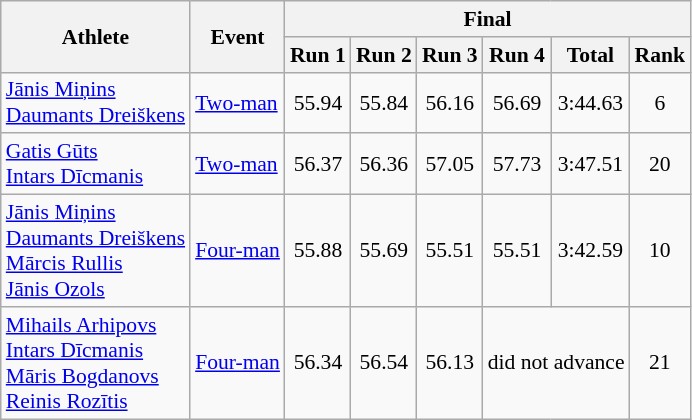<table class="wikitable" style="font-size:90%">
<tr>
<th rowspan="2">Athlete</th>
<th rowspan="2">Event</th>
<th colspan="6">Final</th>
</tr>
<tr>
<th>Run 1</th>
<th>Run 2</th>
<th>Run 3</th>
<th>Run 4</th>
<th>Total</th>
<th>Rank</th>
</tr>
<tr>
<td><a href='#'>Jānis Miņins</a><br><a href='#'>Daumants Dreiškens</a></td>
<td><a href='#'>Two-man</a></td>
<td align="center">55.94</td>
<td align="center">55.84</td>
<td align="center">56.16</td>
<td align="center">56.69</td>
<td align="center">3:44.63</td>
<td align="center">6</td>
</tr>
<tr>
<td><a href='#'>Gatis Gūts</a><br><a href='#'>Intars Dīcmanis</a></td>
<td><a href='#'>Two-man</a></td>
<td align="center">56.37</td>
<td align="center">56.36</td>
<td align="center">57.05</td>
<td align="center">57.73</td>
<td align="center">3:47.51</td>
<td align="center">20</td>
</tr>
<tr>
<td><a href='#'>Jānis Miņins</a><br><a href='#'>Daumants Dreiškens</a><br><a href='#'>Mārcis Rullis</a><br><a href='#'>Jānis Ozols</a></td>
<td><a href='#'>Four-man</a></td>
<td align="center">55.88</td>
<td align="center">55.69</td>
<td align="center">55.51</td>
<td align="center">55.51</td>
<td align="center">3:42.59</td>
<td align="center">10</td>
</tr>
<tr>
<td><a href='#'>Mihails Arhipovs</a><br><a href='#'>Intars Dīcmanis</a><br><a href='#'>Māris Bogdanovs</a><br><a href='#'>Reinis Rozītis</a></td>
<td><a href='#'>Four-man</a></td>
<td align="center">56.34</td>
<td align="center">56.54</td>
<td align="center">56.13</td>
<td colspan=2 align="center">did not advance</td>
<td align="center">21</td>
</tr>
</table>
